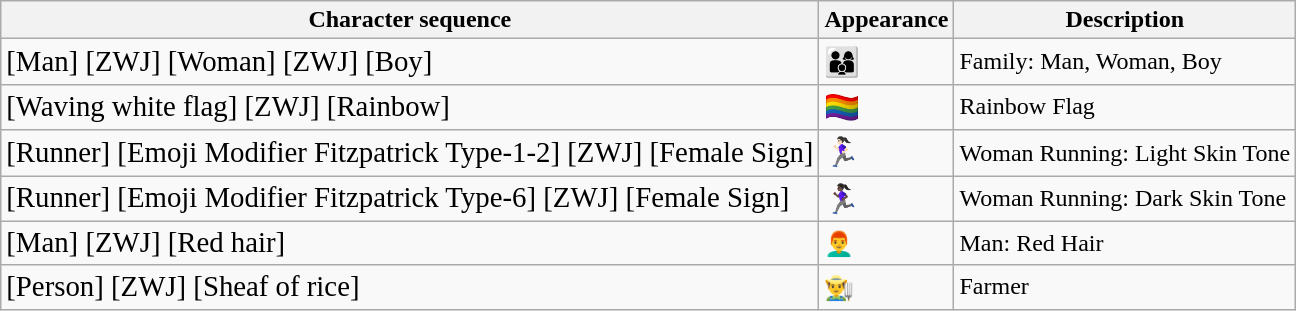<table class="wikitable">
<tr>
<th>Character sequence</th>
<th>Appearance</th>
<th>Description</th>
</tr>
<tr>
<td><big>[Man] [ZWJ] [Woman] [ZWJ] [Boy]</big></td>
<td><big>👨‍👩‍👦</big></td>
<td>Family: Man, Woman, Boy</td>
</tr>
<tr>
<td><big>[Waving white flag] [ZWJ] [Rainbow]</big></td>
<td><big>🏳️‍🌈</big></td>
<td>Rainbow Flag</td>
</tr>
<tr>
<td><big>[Runner] [Emoji Modifier Fitzpatrick Type-1-2] [ZWJ] [Female Sign]</big></td>
<td><big>🏃🏻‍♀️</big></td>
<td>Woman Running: Light Skin Tone</td>
</tr>
<tr>
<td><big>[Runner] [Emoji Modifier Fitzpatrick Type-6] [ZWJ] [Female Sign]</big></td>
<td><big>🏃🏿‍♀️</big></td>
<td>Woman Running: Dark Skin Tone</td>
</tr>
<tr>
<td><big>[Man] [ZWJ] [Red hair]</big></td>
<td>👨‍🦰</td>
<td>Man: Red Hair</td>
</tr>
<tr>
<td><big>[Person] [ZWJ] [Sheaf of rice]</big></td>
<td>👨‍🌾</td>
<td>Farmer</td>
</tr>
</table>
